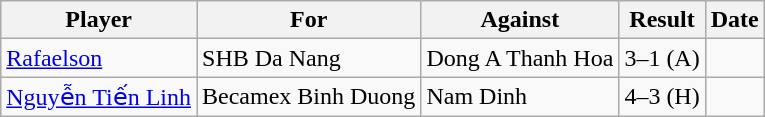<table class="wikitable">
<tr>
<th>Player</th>
<th>For</th>
<th>Against</th>
<th>Result</th>
<th>Date</th>
</tr>
<tr>
<td> <a href='#'>Rafaelson</a></td>
<td>SHB Da Nang</td>
<td>Dong A Thanh Hoa</td>
<td>3–1 (A)</td>
<td></td>
</tr>
<tr>
<td> <a href='#'>Nguyễn Tiến Linh</a></td>
<td>Becamex Binh Duong</td>
<td>Nam Dinh</td>
<td>4–3 (H)</td>
<td></td>
</tr>
</table>
